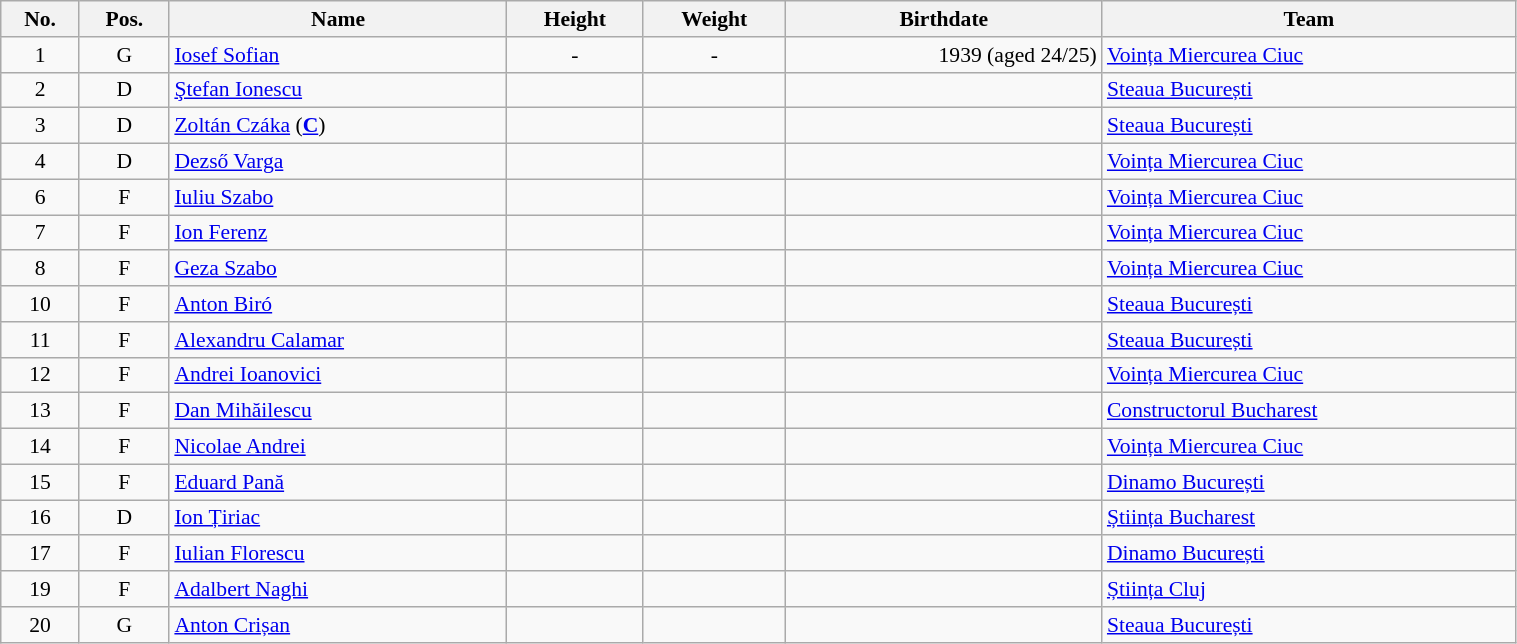<table class="wikitable sortable" width="80%" style="font-size: 90%; text-align: center;">
<tr>
<th>No.</th>
<th>Pos.</th>
<th>Name</th>
<th>Height</th>
<th>Weight</th>
<th>Birthdate</th>
<th>Team</th>
</tr>
<tr>
<td>1</td>
<td>G</td>
<td style="text-align:left;"><a href='#'>Iosef Sofian</a></td>
<td>-</td>
<td>-</td>
<td style="text-align:right;">1939 (aged 24/25)</td>
<td style="text-align:left;"> <a href='#'>Voința Miercurea Ciuc</a></td>
</tr>
<tr>
<td>2</td>
<td>D</td>
<td style="text-align:left;"><a href='#'>Ştefan Ionescu</a></td>
<td></td>
<td></td>
<td style="text-align:right;"></td>
<td style="text-align:left;"> <a href='#'>Steaua București</a></td>
</tr>
<tr>
<td>3</td>
<td>D</td>
<td style="text-align:left;"><a href='#'>Zoltán Czáka</a> (<strong><a href='#'>C</a></strong>)</td>
<td></td>
<td></td>
<td style="text-align:right;"></td>
<td style="text-align:left;"> <a href='#'>Steaua București</a></td>
</tr>
<tr>
<td>4</td>
<td>D</td>
<td style="text-align:left;"><a href='#'>Dezső Varga</a></td>
<td></td>
<td></td>
<td style="text-align:right;"></td>
<td style="text-align:left;"> <a href='#'>Voința Miercurea Ciuc</a></td>
</tr>
<tr>
<td>6</td>
<td>F</td>
<td style="text-align:left;"><a href='#'>Iuliu Szabo</a></td>
<td></td>
<td></td>
<td style="text-align:right;"></td>
<td style="text-align:left;"> <a href='#'>Voința Miercurea Ciuc</a></td>
</tr>
<tr>
<td>7</td>
<td>F</td>
<td style="text-align:left;"><a href='#'>Ion Ferenz</a></td>
<td></td>
<td></td>
<td style="text-align:right;"></td>
<td style="text-align:left;"> <a href='#'>Voința Miercurea Ciuc</a></td>
</tr>
<tr>
<td>8</td>
<td>F</td>
<td style="text-align:left;"><a href='#'>Geza Szabo</a></td>
<td></td>
<td></td>
<td style="text-align:right;"></td>
<td style="text-align:left;"> <a href='#'>Voința Miercurea Ciuc</a></td>
</tr>
<tr>
<td>10</td>
<td>F</td>
<td style="text-align:left;"><a href='#'>Anton Biró</a></td>
<td></td>
<td></td>
<td style="text-align:right;"></td>
<td style="text-align:left;"> <a href='#'>Steaua București</a></td>
</tr>
<tr>
<td>11</td>
<td>F</td>
<td style="text-align:left;"><a href='#'>Alexandru Calamar</a></td>
<td></td>
<td></td>
<td style="text-align:right;"></td>
<td style="text-align:left;"> <a href='#'>Steaua București</a></td>
</tr>
<tr>
<td>12</td>
<td>F</td>
<td style="text-align:left;"><a href='#'>Andrei Ioanovici</a></td>
<td></td>
<td></td>
<td style="text-align:right;"></td>
<td style="text-align:left;"> <a href='#'>Voința Miercurea Ciuc</a></td>
</tr>
<tr>
<td>13</td>
<td>F</td>
<td style="text-align:left;"><a href='#'>Dan Mihăilescu</a></td>
<td></td>
<td></td>
<td style="text-align:right;"></td>
<td style="text-align:left;"> <a href='#'>Constructorul Bucharest</a></td>
</tr>
<tr>
<td>14</td>
<td>F</td>
<td style="text-align:left;"><a href='#'>Nicolae Andrei</a></td>
<td></td>
<td></td>
<td style="text-align:right;"></td>
<td style="text-align:left;"> <a href='#'>Voința Miercurea Ciuc</a></td>
</tr>
<tr>
<td>15</td>
<td>F</td>
<td style="text-align:left;"><a href='#'>Eduard Pană</a></td>
<td></td>
<td></td>
<td style="text-align:right;"></td>
<td style="text-align:left;"> <a href='#'>Dinamo București</a></td>
</tr>
<tr>
<td>16</td>
<td>D</td>
<td style="text-align:left;"><a href='#'>Ion Țiriac</a></td>
<td></td>
<td></td>
<td style="text-align:right;"></td>
<td style="text-align:left;"> <a href='#'>Știința Bucharest</a></td>
</tr>
<tr>
<td>17</td>
<td>F</td>
<td style="text-align:left;"><a href='#'>Iulian Florescu</a></td>
<td></td>
<td></td>
<td style="text-align:right;"></td>
<td style="text-align:left;"> <a href='#'>Dinamo București</a></td>
</tr>
<tr>
<td>19</td>
<td>F</td>
<td style="text-align:left;"><a href='#'>Adalbert Naghi</a></td>
<td></td>
<td></td>
<td style="text-align:right;"></td>
<td style="text-align:left;"> <a href='#'>Știința Cluj</a></td>
</tr>
<tr>
<td>20</td>
<td>G</td>
<td style="text-align:left;"><a href='#'>Anton Crișan</a></td>
<td></td>
<td></td>
<td style="text-align:right;"></td>
<td style="text-align:left;"> <a href='#'>Steaua București</a></td>
</tr>
</table>
